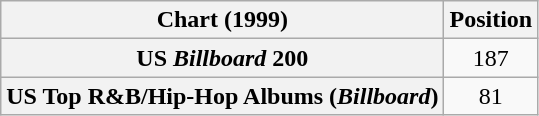<table class="wikitable plainrowheaders sortable" style="text-align:center;">
<tr>
<th scope="col">Chart (1999)</th>
<th scope="col">Position</th>
</tr>
<tr>
<th scope="row">US <em>Billboard</em> 200</th>
<td>187</td>
</tr>
<tr>
<th scope="row">US Top R&B/Hip-Hop Albums (<em>Billboard</em>)</th>
<td>81</td>
</tr>
</table>
